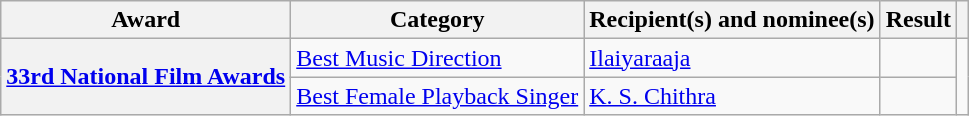<table class="wikitable plainrowheaders sortable">
<tr>
<th scope="col">Award</th>
<th scope="col">Category</th>
<th scope="col">Recipient(s) and nominee(s)</th>
<th scope="col">Result</th>
<th scope="col" class="unsortable"></th>
</tr>
<tr>
<th rowspan="2" scope="row"><a href='#'>33rd National Film Awards</a></th>
<td><a href='#'>Best Music Direction</a></td>
<td><a href='#'>Ilaiyaraaja</a></td>
<td></td>
<td rowspan="2" align="center"></td>
</tr>
<tr>
<td><a href='#'>Best Female Playback Singer</a></td>
<td><a href='#'>K. S. Chithra</a> </td>
<td></td>
</tr>
</table>
